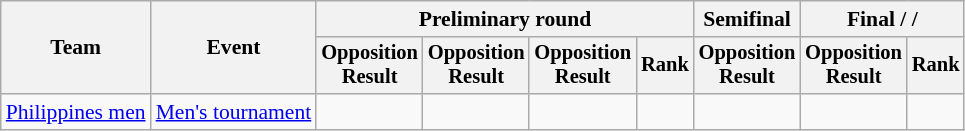<table class=wikitable style=font-size:90%>
<tr>
<th rowspan=2>Team</th>
<th rowspan=2>Event</th>
<th colspan=4>Preliminary round</th>
<th>Semifinal</th>
<th colspan=2>Final /  / </th>
</tr>
<tr style=font-size:95%>
<th>Opposition<br>Result</th>
<th>Opposition<br>Result</th>
<th>Opposition<br>Result</th>
<th>Rank</th>
<th>Opposition<br>Result</th>
<th>Opposition<br>Result</th>
<th>Rank</th>
</tr>
<tr align=center>
<td align=left><a href='#'>Philippines men</a></td>
<td align=left><a href='#'>Men's tournament</a></td>
<td></td>
<td></td>
<td></td>
<td></td>
<td></td>
<td></td>
<td></td>
</tr>
</table>
